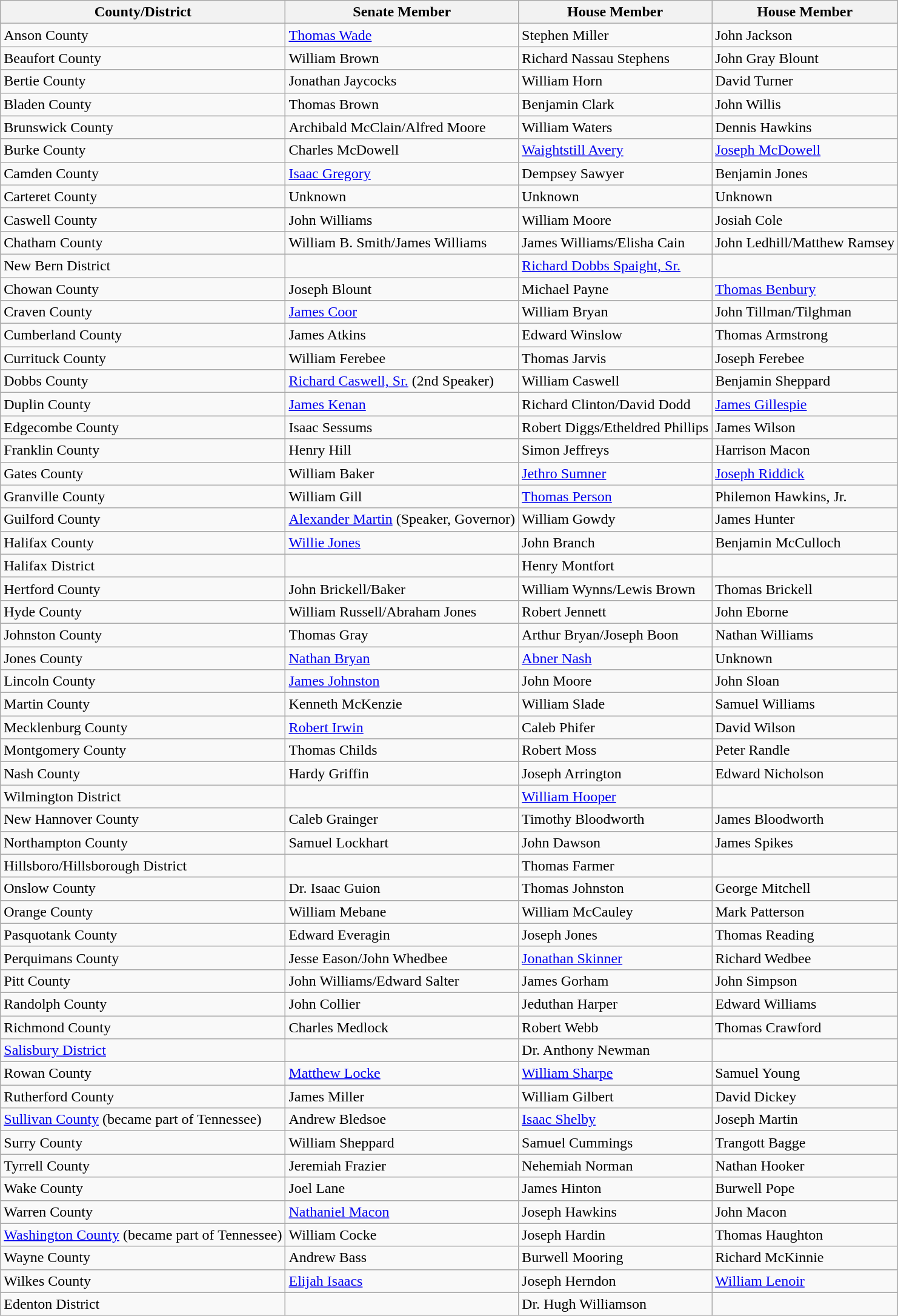<table class="wikitable sortable">
<tr>
<th>County/District</th>
<th>Senate Member</th>
<th>House Member</th>
<th>House Member</th>
</tr>
<tr>
<td>Anson County</td>
<td data-sort-value="Wade, Thomas"><a href='#'>Thomas Wade</a></td>
<td data-sort-value="Miller, Stephen">Stephen Miller</td>
<td data-sort-value="Jackson, John">John Jackson</td>
</tr>
<tr>
<td>Beaufort County</td>
<td data-sort-value="Brown, William">William Brown</td>
<td data-sort-value="Stephens, Richard Nassau">Richard Nassau Stephens</td>
<td data-sort-value="Blount, John Gray">John Gray Blount</td>
</tr>
<tr>
<td>Bertie County</td>
<td data-sort-value="Jaycocks, Jonathan">Jonathan Jaycocks</td>
<td data-sort-value="Horn, William">William Horn</td>
<td data-sort-value="Turner, David">David Turner</td>
</tr>
<tr>
<td>Bladen County</td>
<td data-sort-value="Brown, Thomas">Thomas Brown</td>
<td data-sort-value="Clark, Benjamin">Benjamin Clark</td>
<td data-sort-value="Willis, John">John Willis</td>
</tr>
<tr>
<td>Brunswick County</td>
<td data-sort-value="McClain, Archibald">Archibald McClain/Alfred Moore</td>
<td data-sort-value="Waters, William">William Waters</td>
<td data-sort-value="Hawkins, Dennis">Dennis Hawkins</td>
</tr>
<tr>
<td>Burke County</td>
<td data-sort-value="McDowell, Charles">Charles McDowell</td>
<td data-sort-value="Avery, Waightstill"><a href='#'>Waightstill Avery</a></td>
<td data-sort-value="McDowell, Joseph"><a href='#'>Joseph McDowell</a></td>
</tr>
<tr>
<td>Camden County</td>
<td data-sort-value="Gregory, Isaac"><a href='#'>Isaac Gregory</a></td>
<td data-sort-value="Sawyer, Dempsey">Dempsey Sawyer</td>
<td data-sort-value="Jones, Benjamin">Benjamin Jones</td>
</tr>
<tr>
<td>Carteret County</td>
<td>Unknown</td>
<td>Unknown</td>
<td>Unknown</td>
</tr>
<tr>
<td>Caswell County</td>
<td data-sort-value="Williams, John">John Williams</td>
<td data-sort-value="Moore, William">William Moore</td>
<td data-sort-value="Cole, Josiah">Josiah Cole</td>
</tr>
<tr>
<td>Chatham County</td>
<td data-sort-value="Williams, James">William B. Smith/James Williams</td>
<td data-sort-value="Cain, Elisha">James Williams/Elisha Cain</td>
<td data-sort-value="Ramsey, Matthew">John Ledhill/Matthew Ramsey</td>
</tr>
<tr>
<td>New Bern District</td>
<td></td>
<td data-sort-value="Spaight, Richard Dobbs"><a href='#'>Richard Dobbs Spaight, Sr.</a></td>
<td></td>
</tr>
<tr>
<td>Chowan County</td>
<td data-sort-value="Blount, Joseph">Joseph Blount</td>
<td data-sort-value="Payne, Michael">Michael Payne</td>
<td data-sort-value="Benbury, Thomas"><a href='#'>Thomas Benbury</a></td>
</tr>
<tr>
<td>Craven County</td>
<td data-sort-value="Coor, James"><a href='#'>James Coor</a></td>
<td data-sort-value="Bryan, William">William Bryan</td>
<td data-sort-value="Tilghman, John">John Tillman/Tilghman</td>
</tr>
<tr>
<td>Cumberland County</td>
<td data-sort-value="Atkins, James">James Atkins</td>
<td data-sort-value="Winslow, Edward">Edward Winslow</td>
<td data-sort-value="Armstrong, Thomas">Thomas Armstrong</td>
</tr>
<tr>
<td>Currituck County</td>
<td data-sort-value="Ferebee, William">William Ferebee</td>
<td data-sort-value="Jarvis, Thomas">Thomas Jarvis</td>
<td data-sort-value="Ferebee, Joseph">Joseph Ferebee</td>
</tr>
<tr>
<td>Dobbs County</td>
<td data-sort-value="Caswell, Richard"><a href='#'>Richard Caswell, Sr.</a> (2nd Speaker)</td>
<td data-sort-value="Caswell, William">William Caswell</td>
<td data-sort-value="Sheppard, Benjamin">Benjamin Sheppard</td>
</tr>
<tr>
<td>Duplin County</td>
<td data-sort-value="Kenan, James"><a href='#'>James Kenan</a></td>
<td data-sort-value="Dodd, David">Richard Clinton/David Dodd</td>
<td data-sort-value="Gillespie, James"><a href='#'>James Gillespie</a></td>
</tr>
<tr>
<td>Edgecombe County</td>
<td data-sort-value="Sessums, Isaac">Isaac Sessums</td>
<td data-sort-value="Diggs, Robert">Robert Diggs/Etheldred Phillips</td>
<td data-sort-value="Wilson, James">James Wilson</td>
</tr>
<tr>
<td>Franklin County</td>
<td data-sort-value="Hill, Henry">Henry Hill</td>
<td data-sort-value="Jeffreys, Simon">Simon Jeffreys</td>
<td data-sort-value="Macon, Harrison">Harrison Macon</td>
</tr>
<tr>
<td>Gates County</td>
<td data-sort-value="Baker, William">William Baker</td>
<td data-sort-value="Sumner, Jethro"><a href='#'>Jethro Sumner</a></td>
<td data-sort-value="Riddick, Joseph"><a href='#'>Joseph Riddick</a></td>
</tr>
<tr>
<td>Granville County</td>
<td data-sort-value="Gill, William">William Gill</td>
<td data-sort-value="Person, Thomas"><a href='#'>Thomas Person</a></td>
<td data-sort-value="Hawkins, Philemon">Philemon Hawkins, Jr.</td>
</tr>
<tr>
<td>Guilford County</td>
<td data-sort-value="Martin, Alexander"><a href='#'>Alexander Martin</a> (Speaker, Governor)</td>
<td data-sort-value="Gowdy, William">William Gowdy</td>
<td data-sort-value="Hunter, James">James Hunter</td>
</tr>
<tr>
<td>Halifax County</td>
<td data-sort-value="Jones, Willie"><a href='#'>Willie Jones</a></td>
<td data-sort-value="Branch, John">John Branch</td>
<td data-sort-value="McCulloch, Benjamin">Benjamin McCulloch</td>
</tr>
<tr>
<td>Halifax District</td>
<td></td>
<td data-sort-value="Montfort, Henry">Henry Montfort</td>
<td></td>
</tr>
<tr>
<td>Hertford County</td>
<td data-sort-value="Baker, John">John Brickell/Baker</td>
<td data-sort-value="Brown, Lewis">William Wynns/Lewis Brown</td>
<td data-sort-value="Brickell, Thomas">Thomas Brickell</td>
</tr>
<tr>
<td>Hyde County</td>
<td data-sort-value="Jones, Abraham">William Russell/Abraham Jones</td>
<td data-sort-value="Jennett, Robert">Robert Jennett</td>
<td data-sort-value="Eborne, John">John Eborne</td>
</tr>
<tr>
<td>Johnston County</td>
<td data-sort-value="Gray, Thomas">Thomas Gray</td>
<td data-sort-value="Boon, Joseph">Arthur Bryan/Joseph Boon</td>
<td data-sort-value="Williams, Nathan">Nathan Williams</td>
</tr>
<tr>
<td>Jones County</td>
<td data-sort-value="Bryan, Nathan"><a href='#'>Nathan Bryan</a></td>
<td data-sort-value="Nash, Abner"><a href='#'>Abner Nash</a></td>
<td>Unknown</td>
</tr>
<tr>
<td>Lincoln County</td>
<td data-sort-value="Johnston, James"><a href='#'>James Johnston</a></td>
<td data-sort-value="Moore, John">John Moore</td>
<td data-sort-value="Sloan, John">John Sloan</td>
</tr>
<tr>
<td>Martin County</td>
<td data-sort-value="McKenzie, Kenneth">Kenneth McKenzie</td>
<td data-sort-value="Slade, William">William Slade</td>
<td data-sort-value="Williams, Samuel">Samuel Williams</td>
</tr>
<tr>
<td>Mecklenburg County</td>
<td data-sort-value="Irwin, Robert"><a href='#'>Robert Irwin</a></td>
<td data-sort-value="Phifer, Caleb">Caleb Phifer</td>
<td data-sort-value="Wilson, David">David Wilson</td>
</tr>
<tr>
<td>Montgomery County</td>
<td data-sort-value="Childs, Thomas">Thomas Childs</td>
<td data-sort-value="Moss, Robert">Robert Moss</td>
<td data-sort-value="Randle, Peter">Peter Randle</td>
</tr>
<tr>
<td>Nash County</td>
<td data-sort-value="Griffin, Hardy">Hardy Griffin</td>
<td data-sort-value="Arrington, Joseph">Joseph Arrington</td>
<td data-sort-value="Nicholson, Edward">Edward Nicholson</td>
</tr>
<tr>
<td>Wilmington District</td>
<td></td>
<td data-sort-value="Hooper, William"><a href='#'>William Hooper</a></td>
<td></td>
</tr>
<tr>
<td>New Hannover County</td>
<td data-sort-value="Grainger, Caleb">Caleb Grainger</td>
<td data-sort-value="Bloodworth, Timothy">Timothy Bloodworth</td>
<td data-sort-value="Bloodworth, James">James Bloodworth</td>
</tr>
<tr>
<td>Northampton County</td>
<td data-sort-value="Lockhart, Samuel">Samuel Lockhart</td>
<td data-sort-value="Dawson, John">John Dawson</td>
<td data-sort-value="Spikes, James">James Spikes</td>
</tr>
<tr>
<td>Hillsboro/Hillsborough District</td>
<td></td>
<td data-sort-value="Farmer, Thomas">Thomas Farmer</td>
<td></td>
</tr>
<tr>
<td>Onslow County</td>
<td data-sort-value="Guion, Isaac">Dr. Isaac Guion</td>
<td data-sort-value="Johnston, Thomas">Thomas Johnston</td>
<td data-sort-value="Mitchell, George">George Mitchell</td>
</tr>
<tr>
<td>Orange County</td>
<td data-sort-value="Mebane, William">William Mebane</td>
<td data-sort-value="McCauley, William">William McCauley</td>
<td data-sort-value="Patterson, Mark">Mark Patterson</td>
</tr>
<tr>
<td>Pasquotank County</td>
<td data-sort-value="Everagain, Edward">Edward Everagin</td>
<td data-sort-value="Jones, Joseph">Joseph Jones</td>
<td data-sort-value="Reading, Thomas">Thomas Reading</td>
</tr>
<tr>
<td>Perquimans County</td>
<td data-sort-value="Whedbee, John">Jesse Eason/John Whedbee</td>
<td data-sort-value="Skinner"><a href='#'>Jonathan Skinner</a></td>
<td data-sort-value="Wedbee, Richard">Richard Wedbee</td>
</tr>
<tr>
<td>Pitt County</td>
<td data-sort-value="Salter, Edward">John Williams/Edward Salter</td>
<td data-sort-value="Gorham, James">James Gorham</td>
<td data-sort-value="Simpson, John">John Simpson</td>
</tr>
<tr>
<td>Randolph County</td>
<td data-sort-value="Collier, John">John Collier</td>
<td data-sort-value="Harper, Jeduthan">Jeduthan Harper</td>
<td data-sort-value="Williams, Edward">Edward Williams</td>
</tr>
<tr>
<td>Richmond County</td>
<td data-sort-value="Medlock, Charles">Charles Medlock</td>
<td data-sort-value="Webb, Robert">Robert Webb</td>
<td data-sort-value="Crawford, Thomas">Thomas Crawford</td>
</tr>
<tr>
<td><a href='#'>Salisbury District</a></td>
<td></td>
<td data-sort-value="Newman, Anthony">Dr. Anthony Newman</td>
<td></td>
</tr>
<tr>
<td>Rowan County</td>
<td data-sort-value="Locke, Matthew"><a href='#'>Matthew Locke</a></td>
<td data-sort-value="Sharpe, William"><a href='#'>William Sharpe</a></td>
<td data-sort-value="Young, Samuel">Samuel Young</td>
</tr>
<tr>
<td>Rutherford County</td>
<td data-sort-value="Miller, James">James Miller</td>
<td data-sort-value="Gilbert, William">William Gilbert</td>
<td data-sort-value="Dickey, David">David Dickey</td>
</tr>
<tr>
<td><a href='#'>Sullivan County</a> (became part of Tennessee)</td>
<td data-sort-value="Bledsoe, Andrew">Andrew Bledsoe</td>
<td data-sort-value="Shelby, Isaac"><a href='#'>Isaac Shelby</a></td>
<td data-sort-value="Martin, Joseph">Joseph Martin</td>
</tr>
<tr>
<td>Surry County</td>
<td data-sort-value="Sheppard, William">William Sheppard</td>
<td data-sort-value="Cummings, Samuel">Samuel Cummings</td>
<td data-sort-value="Bagge, Trangott">Trangott Bagge</td>
</tr>
<tr>
<td>Tyrrell County</td>
<td data-sort-value="Frazier, Jeremiah">Jeremiah Frazier</td>
<td data-sort-value="Norman, Nehemiah">Nehemiah Norman</td>
<td data-sort-value="Hooker, Nathan">Nathan Hooker</td>
</tr>
<tr>
<td>Wake County</td>
<td data-sort-value="Lane, Joel">Joel Lane</td>
<td data-sort-value="Hinton, James">James Hinton</td>
<td data-sort-value="Pope, Burwell">Burwell Pope</td>
</tr>
<tr>
<td>Warren County</td>
<td data-sort-value="Macon, Nathaniel"><a href='#'>Nathaniel Macon</a></td>
<td data-sort-value="Hawkins, Joseph">Joseph Hawkins</td>
<td data-sort-value="Macon, John">John Macon</td>
</tr>
<tr>
<td><a href='#'>Washington County</a> (became part of Tennessee)</td>
<td data-sort-value="Cocke, William">William Cocke</td>
<td data-sort-value="Hardin, Joseph">Joseph Hardin</td>
<td data-sort-value="Haughton, Thomas">Thomas Haughton</td>
</tr>
<tr>
<td>Wayne County</td>
<td data-sort-value="Bass, Andrew">Andrew Bass</td>
<td data-sort-value="Mooring, Burwell">Burwell Mooring</td>
<td data-sort-value="McKinnie, Richard">Richard McKinnie</td>
</tr>
<tr>
<td>Wilkes County</td>
<td data-sort-value="Isaacs, Elijah"><a href='#'>Elijah Isaacs</a></td>
<td data-sort-value="Herndon, Joseph">Joseph Herndon</td>
<td data-sort-value="Lenoir, William"><a href='#'>William Lenoir</a></td>
</tr>
<tr>
<td>Edenton District</td>
<td></td>
<td data-sort-value="Williamson, Hugh">Dr. Hugh Williamson</td>
<td></td>
</tr>
</table>
